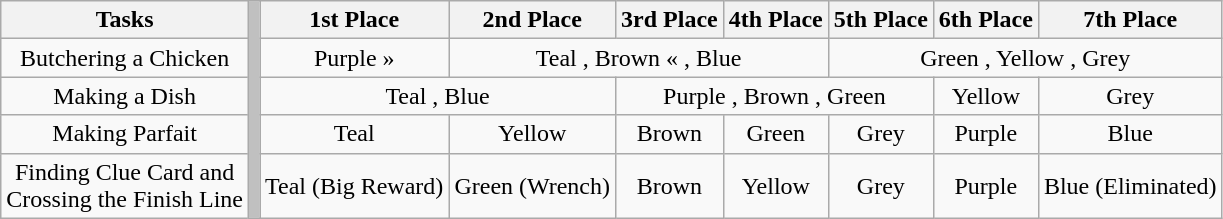<table class="wikitable" align="center" style="text-align:center">
<tr>
<th>Tasks</th>
<th style="background:#C0C0C0;" rowspan="5"></th>
<th>1st Place</th>
<th>2nd Place</th>
<th>3rd Place</th>
<th>4th Place</th>
<th>5th Place</th>
<th>6th Place</th>
<th>7th Place</th>
</tr>
<tr>
<td>Butchering a Chicken</td>
<td><span>Purple </span><span>»</span></td>
<td colspan=3><span>Teal </span><span>, </span><span>Brown</span> <span>«</span> <span>, </span><span>Blue </span></td>
<td colspan=3><span>Green </span><span>, </span><span>Yellow </span><span>,</span> <span>Grey </span></td>
</tr>
<tr>
<td>Making a Dish</td>
<td colspan=2><span>Teal</span> <span>,</span> <span>Blue </span></td>
<td colspan=3><span>Purple </span><span>,</span> <span>Brown </span><span>,</span> <span>Green </span></td>
<td><span>Yellow</span></td>
<td><span>Grey </span></td>
</tr>
<tr>
<td>Making Parfait</td>
<td><span>Teal</span></td>
<td><span>Yellow</span></td>
<td><span>Brown </span></td>
<td><span>Green </span></td>
<td><span>Grey </span></td>
<td><span>Purple</span></td>
<td><span>Blue</span></td>
</tr>
<tr>
<td>Finding Clue Card and<br> Crossing the Finish Line</td>
<td><span>Teal (Big Reward)</span></td>
<td><span>Green (Wrench) </span></td>
<td><span>Brown </span></td>
<td><span>Yellow</span></td>
<td><span>Grey </span></td>
<td><span>Purple</span></td>
<td><span>Blue (Eliminated)</span></td>
</tr>
</table>
